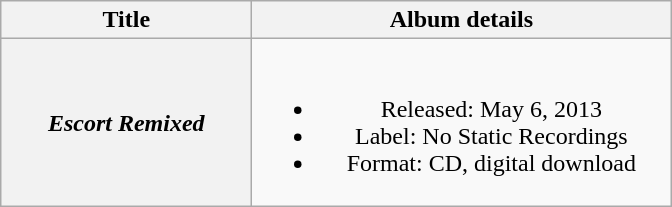<table class="wikitable plainrowheaders" style="text-align:center;">
<tr>
<th scope="col" style="width:10em;">Title</th>
<th scope="col" style="width:17em;">Album details</th>
</tr>
<tr>
<th scope="row"><em>Escort Remixed</em></th>
<td><br><ul><li>Released: May 6, 2013</li><li>Label: No Static Recordings</li><li>Format: CD, digital download</li></ul></td>
</tr>
</table>
